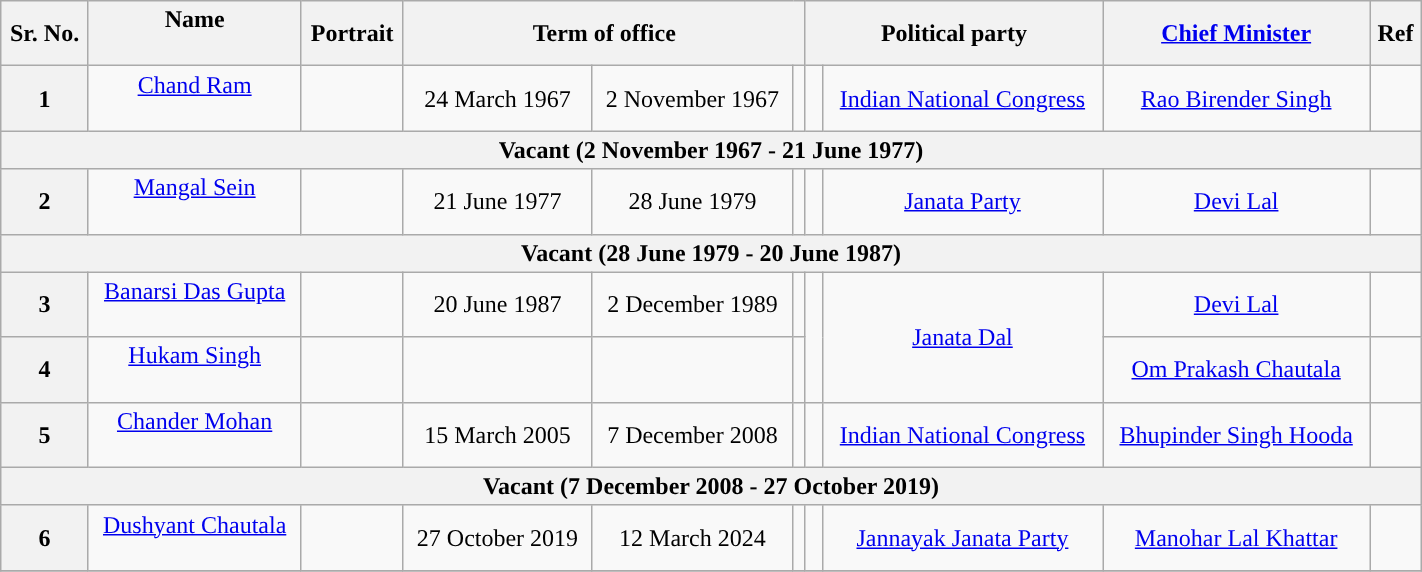<table class="wikitable" style="width:75%; text-align:center">
<tr>
<th>Sr. No.</th>
<th>Name<br><br></th>
<th>Portrait</th>
<th colspan=3>Term of office</th>
<th colspan=2>Political party</th>
<th><a href='#'>Chief Minister</a></th>
<th>Ref</th>
</tr>
<tr>
<th>1</th>
<td><a href='#'>Chand Ram</a><br><br></td>
<td></td>
<td>24 March 1967</td>
<td>2 November 1967</td>
<td></td>
<td width="4px" style="background-color: "></td>
<td><a href='#'>Indian National Congress</a></td>
<td><a href='#'>Rao Birender Singh</a></td>
<td></td>
</tr>
<tr>
<th colspan="10">Vacant (2 November 1967 - 21 June 1977)</th>
</tr>
<tr>
<th>2</th>
<td><a href='#'>Mangal Sein</a><br><br></td>
<td></td>
<td>21 June 1977</td>
<td>28 June 1979</td>
<td></td>
<td width="4px" style="background-color: "></td>
<td><a href='#'>Janata Party</a></td>
<td><a href='#'>Devi Lal</a></td>
<td></td>
</tr>
<tr>
<th colspan="10">Vacant (28 June 1979 - 20 June 1987)</th>
</tr>
<tr>
<th>3</th>
<td><a href='#'>Banarsi Das Gupta</a><br><br></td>
<td></td>
<td>20 June 1987</td>
<td>2 December 1989</td>
<td></td>
<td rowspan="2" width="4px" style="background-color: "></td>
<td rowspan="2"><a href='#'>Janata Dal</a></td>
<td><a href='#'>Devi Lal</a></td>
<td></td>
</tr>
<tr>
<th>4</th>
<td><a href='#'>Hukam Singh</a><br><br></td>
<td></td>
<td></td>
<td></td>
<td></td>
<td><a href='#'>Om Prakash Chautala</a></td>
<td></td>
</tr>
<tr>
<th>5</th>
<td><a href='#'>Chander Mohan</a><br><br></td>
<td></td>
<td>15 March 2005</td>
<td>7 December 2008</td>
<td></td>
<td width="4px" style="background-color: "></td>
<td><a href='#'>Indian National Congress</a></td>
<td><a href='#'>Bhupinder Singh Hooda</a></td>
<td></td>
</tr>
<tr>
<th colspan="10">Vacant (7 December 2008 - 27 October 2019)</th>
</tr>
<tr>
<th>6</th>
<td><a href='#'>Dushyant Chautala</a><br><br></td>
<td></td>
<td>27 October 2019</td>
<td>12 March 2024</td>
<td></td>
<td width="4px" style="background-color: "></td>
<td><a href='#'>Jannayak Janata Party</a></td>
<td><a href='#'>Manohar Lal Khattar</a></td>
<td></td>
</tr>
<tr>
</tr>
</table>
